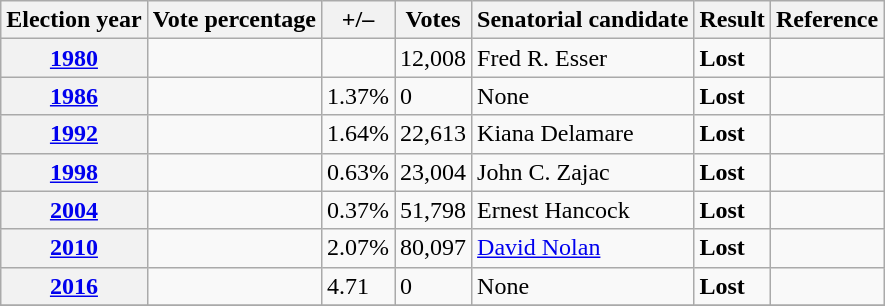<table class=wikitable>
<tr>
<th>Election year</th>
<th>Vote percentage</th>
<th>+/–</th>
<th>Votes</th>
<th>Senatorial candidate</th>
<th>Result</th>
<th>Reference</th>
</tr>
<tr>
<th><a href='#'>1980</a></th>
<td></td>
<td></td>
<td>12,008</td>
<td>Fred R. Esser</td>
<td><strong>Lost</strong></td>
<td></td>
</tr>
<tr>
<th><a href='#'>1986</a></th>
<td></td>
<td> 1.37%</td>
<td>0</td>
<td>None</td>
<td><strong>Lost</strong></td>
<td></td>
</tr>
<tr>
<th><a href='#'>1992</a></th>
<td></td>
<td> 1.64%</td>
<td>22,613</td>
<td>Kiana Delamare</td>
<td><strong>Lost</strong></td>
<td></td>
</tr>
<tr>
<th><a href='#'>1998</a></th>
<td></td>
<td> 0.63%</td>
<td>23,004</td>
<td>John C. Zajac</td>
<td><strong>Lost</strong></td>
<td></td>
</tr>
<tr>
<th><a href='#'>2004</a></th>
<td></td>
<td> 0.37%</td>
<td>51,798</td>
<td>Ernest Hancock</td>
<td><strong>Lost</strong></td>
<td></td>
</tr>
<tr>
<th><a href='#'>2010</a></th>
<td></td>
<td> 2.07%</td>
<td>80,097</td>
<td><a href='#'>David Nolan</a></td>
<td><strong>Lost</strong></td>
<td></td>
</tr>
<tr>
<th><a href='#'>2016</a></th>
<td></td>
<td> 4.71</td>
<td>0</td>
<td>None</td>
<td><strong>Lost</strong></td>
<td></td>
</tr>
<tr>
</tr>
</table>
